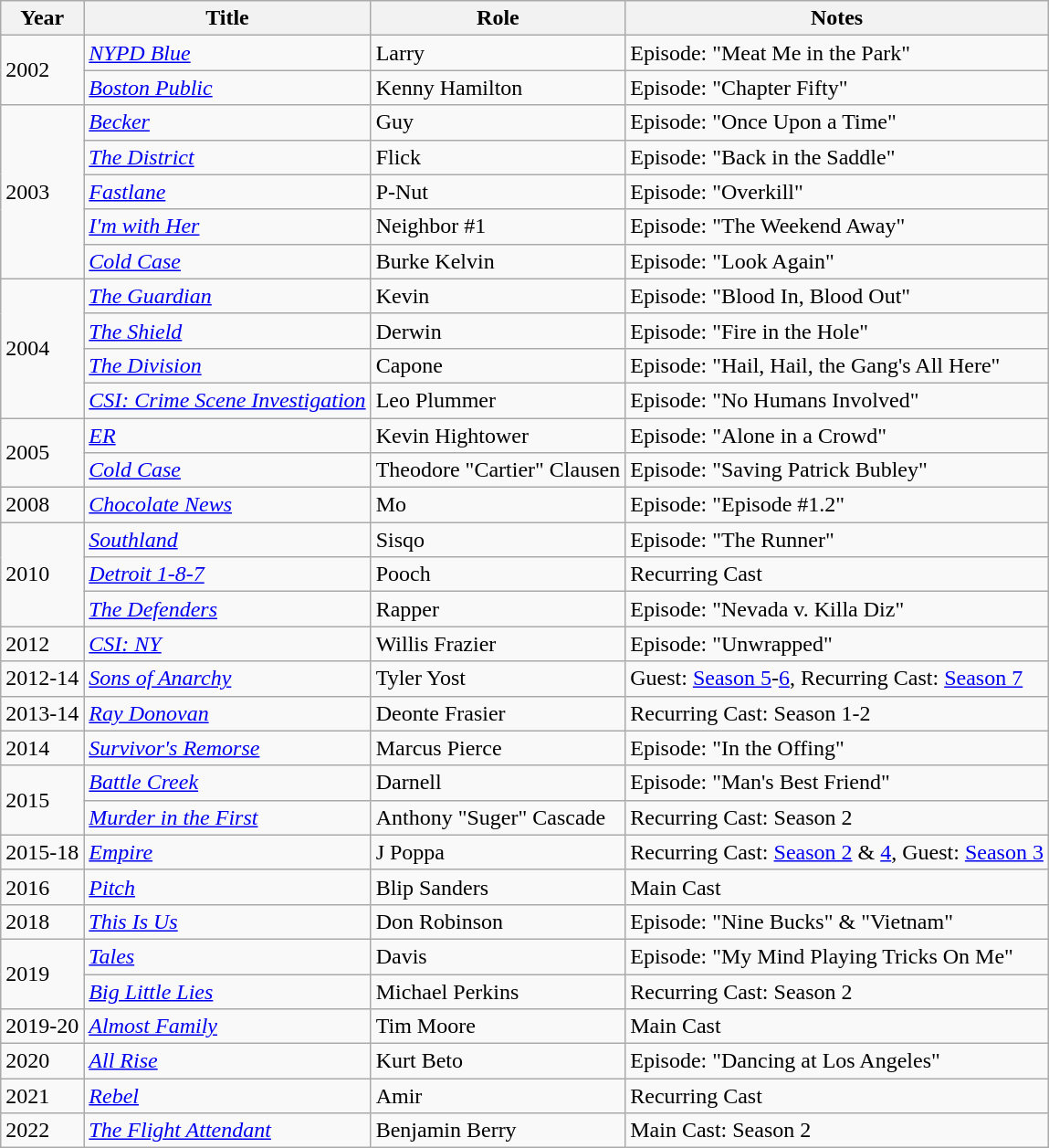<table class="wikitable plainrowheaders sortable" style="margin-right: 0;">
<tr>
<th>Year</th>
<th>Title</th>
<th>Role</th>
<th>Notes</th>
</tr>
<tr>
<td rowspan=2>2002</td>
<td><em><a href='#'>NYPD Blue</a></em></td>
<td>Larry</td>
<td>Episode: "Meat Me in the Park"</td>
</tr>
<tr>
<td><em><a href='#'>Boston Public</a></em></td>
<td>Kenny Hamilton</td>
<td>Episode: "Chapter Fifty"</td>
</tr>
<tr>
<td rowspan=5>2003</td>
<td><em><a href='#'>Becker</a></em></td>
<td>Guy</td>
<td>Episode: "Once Upon a Time"</td>
</tr>
<tr>
<td><em><a href='#'>The District</a></em></td>
<td>Flick</td>
<td>Episode: "Back in the Saddle"</td>
</tr>
<tr>
<td><em><a href='#'>Fastlane</a></em></td>
<td>P-Nut</td>
<td>Episode: "Overkill"</td>
</tr>
<tr>
<td><em><a href='#'>I'm with Her</a></em></td>
<td>Neighbor #1</td>
<td>Episode: "The Weekend Away"</td>
</tr>
<tr>
<td><em><a href='#'>Cold Case</a></em></td>
<td>Burke Kelvin</td>
<td>Episode: "Look Again"</td>
</tr>
<tr>
<td rowspan=4>2004</td>
<td><em><a href='#'>The Guardian</a></em></td>
<td>Kevin</td>
<td>Episode: "Blood In, Blood Out"</td>
</tr>
<tr>
<td><em><a href='#'>The Shield</a></em></td>
<td>Derwin</td>
<td>Episode: "Fire in the Hole"</td>
</tr>
<tr>
<td><em><a href='#'>The Division</a></em></td>
<td>Capone</td>
<td>Episode: "Hail, Hail, the Gang's All Here"</td>
</tr>
<tr>
<td><em><a href='#'>CSI: Crime Scene Investigation</a></em></td>
<td>Leo Plummer</td>
<td>Episode: "No Humans Involved"</td>
</tr>
<tr>
<td rowspan=2>2005</td>
<td><em><a href='#'>ER</a></em></td>
<td>Kevin Hightower</td>
<td>Episode: "Alone in a Crowd"</td>
</tr>
<tr>
<td><em><a href='#'>Cold Case</a></em></td>
<td>Theodore "Cartier" Clausen</td>
<td>Episode: "Saving Patrick Bubley"</td>
</tr>
<tr>
<td>2008</td>
<td><em><a href='#'>Chocolate News</a></em></td>
<td>Mo</td>
<td>Episode: "Episode #1.2"</td>
</tr>
<tr>
<td rowspan=3>2010</td>
<td><em><a href='#'>Southland</a></em></td>
<td>Sisqo</td>
<td>Episode: "The Runner"</td>
</tr>
<tr>
<td><em><a href='#'>Detroit 1-8-7</a></em></td>
<td>Pooch</td>
<td>Recurring Cast</td>
</tr>
<tr>
<td><em><a href='#'>The Defenders</a></em></td>
<td>Rapper</td>
<td>Episode: "Nevada v. Killa Diz"</td>
</tr>
<tr>
<td>2012</td>
<td><em><a href='#'>CSI: NY</a></em></td>
<td>Willis Frazier</td>
<td>Episode: "Unwrapped"</td>
</tr>
<tr>
<td>2012-14</td>
<td><em><a href='#'>Sons of Anarchy</a></em></td>
<td>Tyler Yost</td>
<td>Guest: <a href='#'>Season 5</a>-<a href='#'>6</a>, Recurring Cast: <a href='#'>Season 7</a></td>
</tr>
<tr>
<td>2013-14</td>
<td><em><a href='#'>Ray Donovan</a></em></td>
<td>Deonte Frasier</td>
<td>Recurring Cast: Season 1-2</td>
</tr>
<tr>
<td>2014</td>
<td><em><a href='#'>Survivor's Remorse</a></em></td>
<td>Marcus Pierce</td>
<td>Episode: "In the Offing"</td>
</tr>
<tr>
<td rowspan=2>2015</td>
<td><em><a href='#'>Battle Creek</a></em></td>
<td>Darnell</td>
<td>Episode: "Man's Best Friend"</td>
</tr>
<tr>
<td><em><a href='#'>Murder in the First</a></em></td>
<td>Anthony "Suger" Cascade</td>
<td>Recurring Cast: Season 2</td>
</tr>
<tr>
<td>2015-18</td>
<td><em><a href='#'>Empire</a></em></td>
<td>J Poppa</td>
<td>Recurring Cast: <a href='#'>Season 2</a> & <a href='#'>4</a>, Guest: <a href='#'>Season 3</a></td>
</tr>
<tr>
<td>2016</td>
<td><em><a href='#'>Pitch</a></em></td>
<td>Blip Sanders</td>
<td>Main Cast</td>
</tr>
<tr>
<td>2018</td>
<td><em><a href='#'>This Is Us</a></em></td>
<td>Don Robinson</td>
<td>Episode: "Nine Bucks" & "Vietnam"</td>
</tr>
<tr>
<td rowspan="2">2019</td>
<td><em><a href='#'>Tales</a></em></td>
<td>Davis</td>
<td>Episode: "My Mind Playing Tricks On Me"</td>
</tr>
<tr>
<td><em><a href='#'>Big Little Lies</a></em></td>
<td>Michael Perkins</td>
<td>Recurring Cast: Season 2</td>
</tr>
<tr>
<td>2019-20</td>
<td><em><a href='#'>Almost Family</a></em></td>
<td>Tim Moore</td>
<td>Main Cast</td>
</tr>
<tr>
<td>2020</td>
<td><em><a href='#'>All Rise</a></em></td>
<td>Kurt Beto</td>
<td>Episode: "Dancing at Los Angeles"</td>
</tr>
<tr>
<td>2021</td>
<td><em><a href='#'>Rebel</a></em></td>
<td>Amir</td>
<td>Recurring Cast</td>
</tr>
<tr>
<td>2022</td>
<td><em><a href='#'>The Flight Attendant</a></em></td>
<td>Benjamin Berry</td>
<td>Main Cast: Season 2</td>
</tr>
</table>
